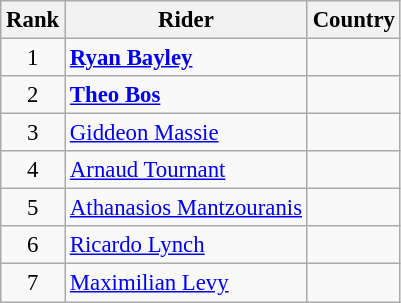<table class="wikitable sortable" style="font-size:95%" style="width:25em;">
<tr>
<th>Rank</th>
<th>Rider</th>
<th>Country</th>
</tr>
<tr>
<td align=center>1</td>
<td><strong><a href='#'>Ryan Bayley</a></strong></td>
<td></td>
</tr>
<tr>
<td align=center>2</td>
<td><strong><a href='#'>Theo Bos</a></strong></td>
<td></td>
</tr>
<tr>
<td align=center>3</td>
<td><a href='#'>Giddeon Massie</a></td>
<td></td>
</tr>
<tr>
<td align=center>4</td>
<td><a href='#'>Arnaud Tournant</a></td>
<td></td>
</tr>
<tr>
<td align=center>5</td>
<td><a href='#'>Athanasios Mantzouranis</a></td>
<td></td>
</tr>
<tr>
<td align=center>6</td>
<td><a href='#'>Ricardo Lynch</a></td>
<td></td>
</tr>
<tr>
<td align=center>7</td>
<td><a href='#'>Maximilian Levy</a></td>
<td></td>
</tr>
</table>
